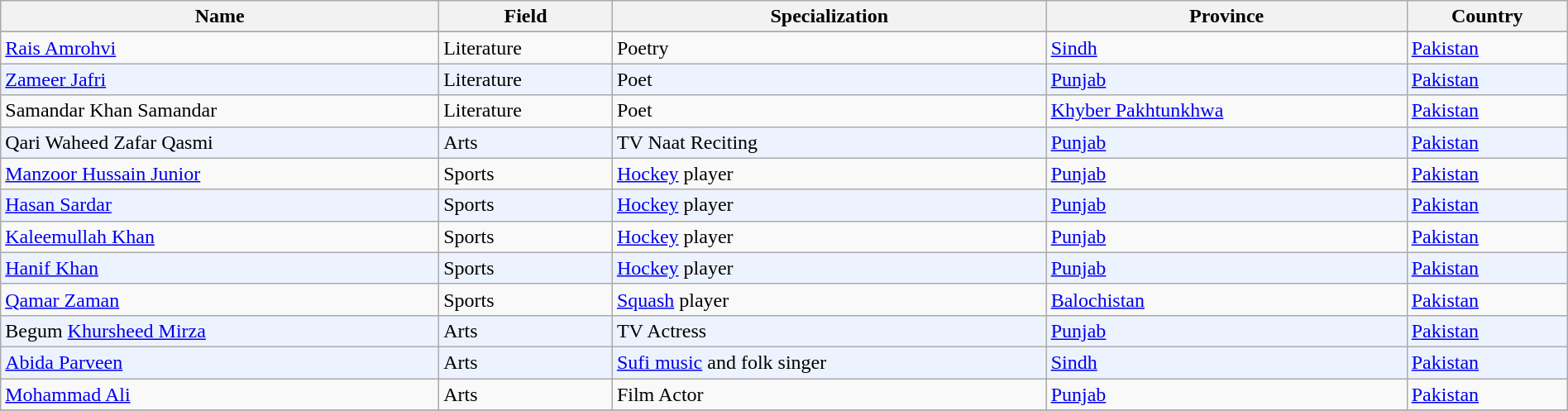<table class="wikitable sortable" width="100%">
<tr>
<th>Name</th>
<th>Field</th>
<th>Specialization</th>
<th>Province</th>
<th>Country</th>
</tr>
<tr bgcolor=#edf3fe>
</tr>
<tr>
<td><a href='#'>Rais Amrohvi</a></td>
<td>Literature</td>
<td>Poetry</td>
<td><a href='#'>Sindh</a></td>
<td><a href='#'>Pakistan</a></td>
</tr>
<tr bgcolor=#edf3fe>
<td><a href='#'>Zameer Jafri</a></td>
<td>Literature</td>
<td>Poet</td>
<td><a href='#'>Punjab</a></td>
<td><a href='#'>Pakistan</a></td>
</tr>
<tr>
<td>Samandar Khan Samandar</td>
<td>Literature</td>
<td>Poet</td>
<td><a href='#'>Khyber Pakhtunkhwa</a></td>
<td><a href='#'>Pakistan</a></td>
</tr>
<tr bgcolor=#edf3fe>
<td>Qari Waheed Zafar Qasmi</td>
<td>Arts</td>
<td>TV Naat Reciting</td>
<td><a href='#'>Punjab</a></td>
<td><a href='#'>Pakistan</a></td>
</tr>
<tr>
<td><a href='#'>Manzoor Hussain Junior</a></td>
<td>Sports</td>
<td><a href='#'>Hockey</a> player</td>
<td><a href='#'>Punjab</a></td>
<td><a href='#'>Pakistan</a></td>
</tr>
<tr bgcolor=#edf3fe>
<td><a href='#'>Hasan Sardar</a></td>
<td>Sports</td>
<td><a href='#'>Hockey</a> player</td>
<td><a href='#'>Punjab</a></td>
<td><a href='#'>Pakistan</a></td>
</tr>
<tr>
<td><a href='#'>Kaleemullah Khan</a></td>
<td>Sports</td>
<td><a href='#'>Hockey</a> player</td>
<td><a href='#'>Punjab</a></td>
<td><a href='#'>Pakistan</a></td>
</tr>
<tr bgcolor=#edf3fe>
<td><a href='#'>Hanif Khan</a></td>
<td>Sports</td>
<td><a href='#'>Hockey</a> player</td>
<td><a href='#'>Punjab</a></td>
<td><a href='#'>Pakistan</a></td>
</tr>
<tr>
<td><a href='#'>Qamar Zaman</a></td>
<td>Sports</td>
<td><a href='#'>Squash</a> player</td>
<td><a href='#'>Balochistan</a></td>
<td><a href='#'>Pakistan</a></td>
</tr>
<tr bgcolor=#edf3fe>
<td>Begum <a href='#'>Khursheed Mirza</a></td>
<td>Arts</td>
<td>TV Actress</td>
<td><a href='#'>Punjab</a></td>
<td><a href='#'>Pakistan</a></td>
</tr>
<tr bgcolor=#edf3fe>
<td><a href='#'>Abida Parveen</a></td>
<td>Arts</td>
<td><a href='#'>Sufi music</a> and folk singer</td>
<td><a href='#'>Sindh</a></td>
<td><a href='#'>Pakistan</a></td>
</tr>
<tr>
<td><a href='#'>Mohammad Ali</a></td>
<td>Arts</td>
<td>Film Actor</td>
<td><a href='#'>Punjab</a></td>
<td><a href='#'>Pakistan</a></td>
</tr>
<tr bgcolor=#edf3fe>
</tr>
</table>
